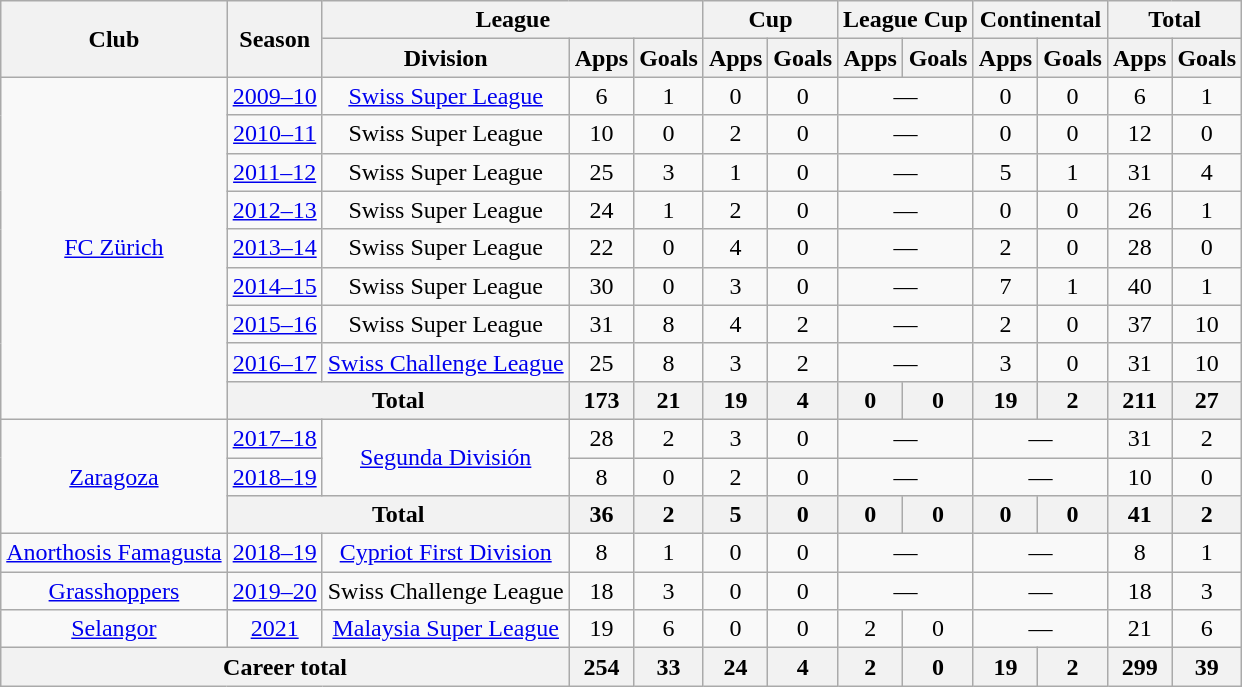<table class="wikitable" style="text-align: center">
<tr>
<th rowspan="2">Club</th>
<th rowspan="2">Season</th>
<th colspan="3">League</th>
<th colspan="2">Cup</th>
<th colspan="2">League Cup</th>
<th colspan="2">Continental</th>
<th colspan="2">Total</th>
</tr>
<tr>
<th>Division</th>
<th>Apps</th>
<th>Goals</th>
<th>Apps</th>
<th>Goals</th>
<th>Apps</th>
<th>Goals</th>
<th>Apps</th>
<th>Goals</th>
<th>Apps</th>
<th>Goals</th>
</tr>
<tr>
<td rowspan="9"><a href='#'>FC Zürich</a></td>
<td><a href='#'>2009–10</a></td>
<td><a href='#'>Swiss Super League</a></td>
<td>6</td>
<td>1</td>
<td>0</td>
<td>0</td>
<td colspan="2">—</td>
<td>0</td>
<td>0</td>
<td>6</td>
<td>1</td>
</tr>
<tr>
<td><a href='#'>2010–11</a></td>
<td>Swiss Super League</td>
<td>10</td>
<td>0</td>
<td>2</td>
<td>0</td>
<td colspan="2">—</td>
<td>0</td>
<td>0</td>
<td>12</td>
<td>0</td>
</tr>
<tr>
<td><a href='#'>2011–12</a></td>
<td>Swiss Super League</td>
<td>25</td>
<td>3</td>
<td>1</td>
<td>0</td>
<td colspan="2">—</td>
<td>5</td>
<td>1</td>
<td>31</td>
<td>4</td>
</tr>
<tr>
<td><a href='#'>2012–13</a></td>
<td>Swiss Super League</td>
<td>24</td>
<td>1</td>
<td>2</td>
<td>0</td>
<td colspan="2">—</td>
<td>0</td>
<td>0</td>
<td>26</td>
<td>1</td>
</tr>
<tr>
<td><a href='#'>2013–14</a></td>
<td>Swiss Super League</td>
<td>22</td>
<td>0</td>
<td>4</td>
<td>0</td>
<td colspan="2">—</td>
<td>2</td>
<td>0</td>
<td>28</td>
<td>0</td>
</tr>
<tr>
<td><a href='#'>2014–15</a></td>
<td>Swiss Super League</td>
<td>30</td>
<td>0</td>
<td>3</td>
<td>0</td>
<td colspan="2">—</td>
<td>7</td>
<td>1</td>
<td>40</td>
<td>1</td>
</tr>
<tr>
<td><a href='#'>2015–16</a></td>
<td>Swiss Super League</td>
<td>31</td>
<td>8</td>
<td>4</td>
<td>2</td>
<td colspan="2">—</td>
<td>2</td>
<td>0</td>
<td>37</td>
<td>10</td>
</tr>
<tr>
<td><a href='#'>2016–17</a></td>
<td><a href='#'>Swiss Challenge League</a></td>
<td>25</td>
<td>8</td>
<td>3</td>
<td>2</td>
<td colspan="2">—</td>
<td>3</td>
<td>0</td>
<td>31</td>
<td>10</td>
</tr>
<tr>
<th colspan="2">Total</th>
<th>173</th>
<th>21</th>
<th>19</th>
<th>4</th>
<th>0</th>
<th>0</th>
<th>19</th>
<th>2</th>
<th>211</th>
<th>27</th>
</tr>
<tr>
<td rowspan="3"><a href='#'>Zaragoza</a></td>
<td><a href='#'>2017–18</a></td>
<td rowspan="2"><a href='#'>Segunda División</a></td>
<td>28</td>
<td>2</td>
<td>3</td>
<td>0</td>
<td colspan="2">—</td>
<td colspan="2">—</td>
<td>31</td>
<td>2</td>
</tr>
<tr>
<td><a href='#'>2018–19</a></td>
<td>8</td>
<td>0</td>
<td>2</td>
<td>0</td>
<td colspan="2">—</td>
<td colspan="2">—</td>
<td>10</td>
<td>0</td>
</tr>
<tr>
<th colspan="2">Total</th>
<th>36</th>
<th>2</th>
<th>5</th>
<th>0</th>
<th>0</th>
<th>0</th>
<th>0</th>
<th>0</th>
<th>41</th>
<th>2</th>
</tr>
<tr>
<td><a href='#'>Anorthosis Famagusta</a></td>
<td><a href='#'>2018–19</a></td>
<td><a href='#'>Cypriot First Division</a></td>
<td>8</td>
<td>1</td>
<td>0</td>
<td>0</td>
<td colspan="2">—</td>
<td colspan="2">—</td>
<td>8</td>
<td>1</td>
</tr>
<tr>
<td><a href='#'>Grasshoppers</a></td>
<td><a href='#'>2019–20</a></td>
<td>Swiss Challenge League</td>
<td>18</td>
<td>3</td>
<td>0</td>
<td>0</td>
<td colspan="2">—</td>
<td colspan="2">—</td>
<td>18</td>
<td>3</td>
</tr>
<tr>
<td><a href='#'>Selangor</a></td>
<td><a href='#'>2021</a></td>
<td><a href='#'>Malaysia Super League</a></td>
<td>19</td>
<td>6</td>
<td>0</td>
<td>0</td>
<td>2</td>
<td>0</td>
<td colspan="2">—</td>
<td>21</td>
<td>6</td>
</tr>
<tr>
<th colspan="3">Career total</th>
<th>254</th>
<th>33</th>
<th>24</th>
<th>4</th>
<th>2</th>
<th>0</th>
<th>19</th>
<th>2</th>
<th>299</th>
<th>39</th>
</tr>
</table>
